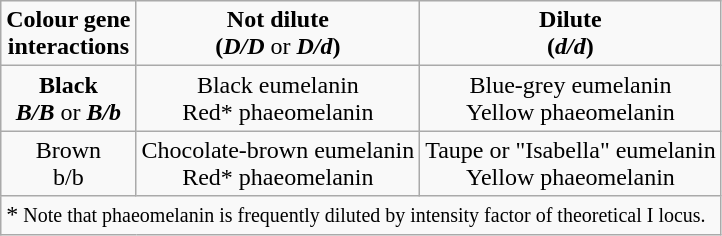<table class="wikitable">
<tr>
<td align="center"><strong>Colour gene<br>interactions</strong></td>
<td align="center"><strong>Not dilute<br>(<em>D/D</em> </strong>or<strong> <em>D/d</em>)</strong></td>
<td align="center"><strong>Dilute<br>(<em>d/d</em>)</strong></td>
</tr>
<tr>
<td align="center"><strong>Black<br><em>B/B</em> </strong>or<strong> <em>B/b<strong><em></td>
<td align="center">Black eumelanin<br>Red* phaeomelanin</td>
<td align="center">Blue-grey eumelanin<br>Yellow phaeomelanin</td>
</tr>
<tr>
<td align="center"></strong>Brown<br></em>b/b</em></strong></td>
<td align="center">Chocolate-brown eumelanin<br>Red* phaeomelanin</td>
<td align="center">Taupe or "Isabella" eumelanin<br>Yellow phaeomelanin</td>
</tr>
<tr>
<td colspan="3">*<small> Note that phaeomelanin is frequently diluted by intensity factor of theoretical I locus.</small></td>
</tr>
</table>
